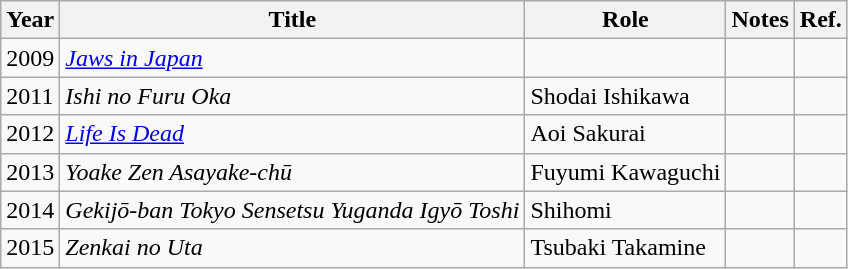<table class="wikitable">
<tr>
<th>Year</th>
<th>Title</th>
<th>Role</th>
<th>Notes</th>
<th>Ref.</th>
</tr>
<tr>
<td>2009</td>
<td><em><a href='#'>Jaws in Japan</a></em></td>
<td></td>
<td></td>
<td></td>
</tr>
<tr>
<td>2011</td>
<td><em>Ishi no Furu Oka</em></td>
<td>Shodai Ishikawa</td>
<td></td>
<td></td>
</tr>
<tr>
<td>2012</td>
<td><em><a href='#'>Life Is Dead</a></em></td>
<td>Aoi Sakurai</td>
<td></td>
<td></td>
</tr>
<tr>
<td>2013</td>
<td><em>Yoake Zen Asayake-chū</em></td>
<td>Fuyumi Kawaguchi</td>
<td></td>
<td></td>
</tr>
<tr>
<td>2014</td>
<td><em>Gekijō-ban Tokyo Sensetsu Yuganda Igyō Toshi</em></td>
<td>Shihomi</td>
<td></td>
<td></td>
</tr>
<tr>
<td>2015</td>
<td><em>Zenkai no Uta</em></td>
<td>Tsubaki Takamine</td>
<td></td>
<td></td>
</tr>
</table>
